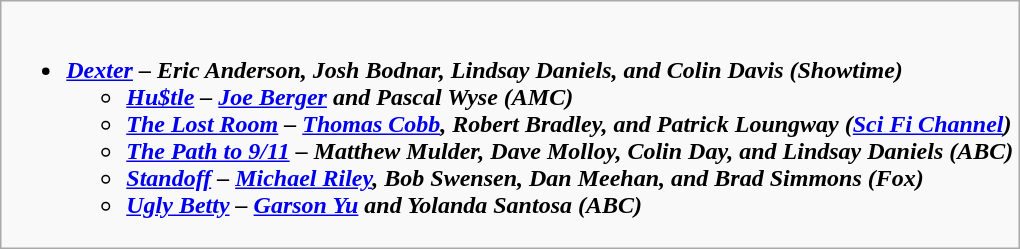<table class="wikitable">
<tr>
<td style="vertical-align:top;"><br><ul><li><strong><em><a href='#'>Dexter</a><em> – Eric Anderson, Josh Bodnar, Lindsay Daniels, and Colin Davis (Showtime)<strong><ul><li></em><a href='#'>Hu$tle</a><em> – <a href='#'>Joe Berger</a> and Pascal Wyse (AMC)</li><li></em><a href='#'>The Lost Room</a><em> – <a href='#'>Thomas Cobb</a>, Robert Bradley, and Patrick Loungway (<a href='#'>Sci Fi Channel</a>)</li><li></em><a href='#'>The Path to 9/11</a><em> – Matthew Mulder, Dave Molloy, Colin Day, and Lindsay Daniels (ABC)</li><li></em><a href='#'>Standoff</a><em> – <a href='#'>Michael Riley</a>, Bob Swensen, Dan Meehan, and Brad Simmons (Fox)</li><li></em><a href='#'>Ugly Betty</a><em> – <a href='#'>Garson Yu</a> and Yolanda Santosa (ABC)</li></ul></li></ul></td>
</tr>
</table>
